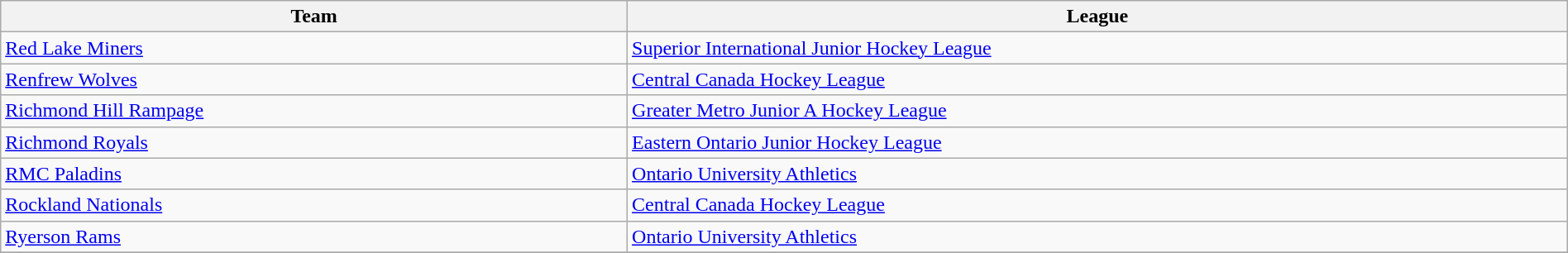<table class="wikitable sortable" width=100%>
<tr>
<th width=40%>Team</th>
<th width=60%>League</th>
</tr>
<tr>
<td><a href='#'>Red Lake Miners</a></td>
<td><a href='#'>Superior International Junior Hockey League</a></td>
</tr>
<tr>
<td><a href='#'>Renfrew Wolves</a></td>
<td><a href='#'>Central Canada Hockey League</a></td>
</tr>
<tr>
<td><a href='#'>Richmond Hill Rampage</a></td>
<td><a href='#'>Greater Metro Junior A Hockey League</a></td>
</tr>
<tr>
<td><a href='#'>Richmond Royals</a></td>
<td><a href='#'>Eastern Ontario Junior Hockey League</a></td>
</tr>
<tr>
<td><a href='#'>RMC Paladins</a></td>
<td><a href='#'>Ontario University Athletics</a></td>
</tr>
<tr>
<td><a href='#'>Rockland Nationals</a></td>
<td><a href='#'>Central Canada Hockey League</a></td>
</tr>
<tr>
<td><a href='#'>Ryerson Rams</a></td>
<td><a href='#'>Ontario University Athletics</a></td>
</tr>
<tr>
</tr>
</table>
